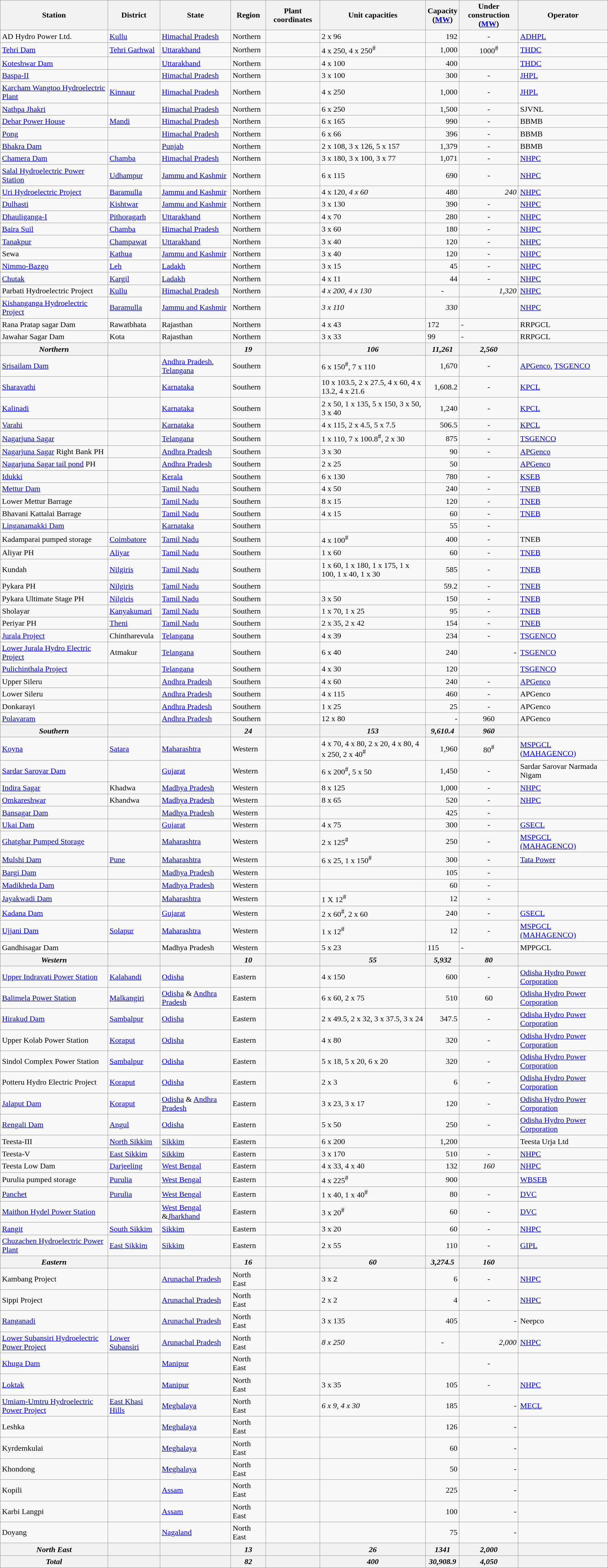<table class="wikitable sortable">
<tr>
<th>Station</th>
<th>District</th>
<th>State</th>
<th>Region</th>
<th>Plant coordinates</th>
<th>Unit capacities</th>
<th>Capacity<br>(<a href='#'>MW</a>)</th>
<th>Under construction<br>(<a href='#'>MW</a>)</th>
<th>Operator</th>
</tr>
<tr>
<td>AD Hydro Power Ltd.</td>
<td><a href='#'>Kullu</a></td>
<td><a href='#'>Himachal Pradesh</a></td>
<td>Northern</td>
<td></td>
<td>2 x 96</td>
<td style="text-align:right;">192</td>
<td style="text-align:center;">-</td>
<td><a href='#'>ADHPL</a></td>
</tr>
<tr>
<td><a href='#'>Tehri Dam</a></td>
<td><a href='#'>Tehri Garhwal</a></td>
<td><a href='#'>Uttarakhand</a></td>
<td>Northern</td>
<td></td>
<td>4 x 250, 4 x 250<sup>#</sup></td>
<td style="text-align:right;">1,000</td>
<td style="text-align:center;">1000<sup>#</sup></td>
<td><a href='#'>THDC</a></td>
</tr>
<tr |->
<td><a href='#'>Koteshwar Dam</a></td>
<td></td>
<td><a href='#'>Uttarakhand</a></td>
<td>Northern</td>
<td></td>
<td>4 x 100</td>
<td style="text-align:right;">400</td>
<td style="text-align:center;"></td>
<td><a href='#'>THDC</a></td>
</tr>
<tr>
<td><a href='#'>Baspa-II</a></td>
<td></td>
<td><a href='#'>Himachal Pradesh</a></td>
<td>Northern</td>
<td></td>
<td>3 x 100</td>
<td style="text-align:right;">300</td>
<td style="text-align:center;">-</td>
<td><a href='#'>JHPL</a></td>
</tr>
<tr>
<td><a href='#'>Karcham Wangtoo Hydroelectric Plant</a></td>
<td><a href='#'>Kinnaur</a></td>
<td><a href='#'>Himachal Pradesh</a></td>
<td>Northern</td>
<td></td>
<td>4 x 250</td>
<td style="text-align:right;">1,000</td>
<td style="text-align:center;">-</td>
<td><a href='#'>JHPL</a></td>
</tr>
<tr>
<td><a href='#'>Nathpa Jhakri</a></td>
<td></td>
<td><a href='#'>Himachal Pradesh</a></td>
<td>Northern</td>
<td></td>
<td>6 x 250</td>
<td style="text-align:right;">1,500</td>
<td style="text-align:center;">-</td>
<td>SJVNL</td>
</tr>
<tr>
<td><a href='#'>Dehar Power House</a></td>
<td><a href='#'>Mandi</a></td>
<td><a href='#'>Himachal Pradesh</a></td>
<td>Northern</td>
<td></td>
<td>6 x 165</td>
<td style="text-align:right;">990</td>
<td style="text-align:center;">-</td>
<td>BBMB</td>
</tr>
<tr>
<td><a href='#'>Pong</a></td>
<td></td>
<td><a href='#'>Himachal Pradesh</a></td>
<td>Northern</td>
<td></td>
<td>6 x 66</td>
<td style="text-align:right;">396</td>
<td style="text-align:center;">-</td>
<td>BBMB</td>
</tr>
<tr>
<td><a href='#'>Bhakra Dam</a></td>
<td></td>
<td><a href='#'>Punjab</a></td>
<td>Northern</td>
<td></td>
<td>2 x 108, 3 x 126, 5 x 157</td>
<td style="text-align:right;">1,379</td>
<td style="text-align:center;">-</td>
<td>BBMB</td>
</tr>
<tr>
<td><a href='#'>Chamera Dam</a></td>
<td><a href='#'>Chamba</a></td>
<td><a href='#'>Himachal Pradesh</a></td>
<td>Northern</td>
<td></td>
<td>3 x 180, 3 x 100, 3 x 77</td>
<td style="text-align:right;">1,071</td>
<td style="text-align:center;">-</td>
<td><a href='#'>NHPC</a></td>
</tr>
<tr>
<td><a href='#'>Salal Hydroelectric Power Station</a></td>
<td><a href='#'>Udhampur</a></td>
<td><a href='#'>Jammu and Kashmir</a></td>
<td>Northern</td>
<td></td>
<td>6 x 115</td>
<td style="text-align:right;">690</td>
<td style="text-align:center;">-</td>
<td><a href='#'>NHPC</a></td>
</tr>
<tr>
<td><a href='#'>Uri Hydroelectric Project</a></td>
<td><a href='#'>Baramulla</a></td>
<td><a href='#'>Jammu and Kashmir</a></td>
<td>Northern</td>
<td></td>
<td>4 x 120, <em>4 x 60</em></td>
<td style="text-align:right;">480</td>
<td style="text-align:right;"><em>240</em></td>
<td><a href='#'>NHPC</a></td>
</tr>
<tr>
<td><a href='#'>Dulhasti</a></td>
<td><a href='#'>Kishtwar</a></td>
<td><a href='#'>Jammu and Kashmir</a></td>
<td>Northern</td>
<td></td>
<td>3 x 130</td>
<td style="text-align:right;">390</td>
<td style="text-align:center;">-</td>
<td><a href='#'>NHPC</a></td>
</tr>
<tr>
<td><a href='#'>Dhauliganga-I</a></td>
<td><a href='#'>Pithoragarh</a></td>
<td><a href='#'>Uttarakhand</a></td>
<td>Northern</td>
<td></td>
<td>4 x 70</td>
<td style="text-align:right;">280</td>
<td style="text-align:center;">-</td>
<td><a href='#'>NHPC</a></td>
</tr>
<tr>
<td><a href='#'>Baira Suil</a></td>
<td><a href='#'>Chamba</a></td>
<td><a href='#'>Himachal Pradesh</a></td>
<td>Northern</td>
<td></td>
<td>3 x 60</td>
<td style="text-align:right;">180</td>
<td style="text-align:center;">-</td>
<td><a href='#'>NHPC</a></td>
</tr>
<tr>
<td><a href='#'>Tanakpur</a></td>
<td><a href='#'>Champawat</a></td>
<td><a href='#'>Uttarakhand</a></td>
<td>Northern</td>
<td></td>
<td>3 x 40</td>
<td style="text-align:right;">120</td>
<td style="text-align:center;">-</td>
<td><a href='#'>NHPC</a></td>
</tr>
<tr>
<td>Sewa</td>
<td><a href='#'>Kathua</a></td>
<td><a href='#'>Jammu and Kashmir</a></td>
<td>Northern</td>
<td></td>
<td>3 x 40</td>
<td style="text-align:right;">120</td>
<td style="text-align:center;">-</td>
<td><a href='#'>NHPC</a></td>
</tr>
<tr>
<td><a href='#'>Nimmo-Bazgo</a></td>
<td><a href='#'>Leh</a></td>
<td><a href='#'>Ladakh</a></td>
<td>Northern</td>
<td></td>
<td>3 x 15</td>
<td style="text-align:right;">45</td>
<td style="text-align:center;">-</td>
<td><a href='#'>NHPC</a></td>
</tr>
<tr>
<td><a href='#'>Chutak</a></td>
<td><a href='#'>Kargil</a></td>
<td><a href='#'>Ladakh</a></td>
<td>Northern</td>
<td></td>
<td>4 x 11</td>
<td style="text-align:right;">44</td>
<td style="text-align:center;">-</td>
<td><a href='#'>NHPC</a></td>
</tr>
<tr>
<td>Parbati Hydroelectric Project</td>
<td><a href='#'>Kullu</a></td>
<td><a href='#'>Himachal Pradesh</a></td>
<td>Northern</td>
<td></td>
<td><em>4 x 200, 4 x 130</em></td>
<td style="text-align:center;">-</td>
<td style="text-align:right;"><em>1,320</em></td>
<td><a href='#'>NHPC</a></td>
</tr>
<tr>
<td><a href='#'>Kishanganga Hydroelectric Project</a></td>
<td><a href='#'>Baramulla</a></td>
<td><a href='#'>Jammu and Kashmir</a></td>
<td>Northern</td>
<td></td>
<td><em>3 x 110</em></td>
<td style="text-align:right;"><em>330</em></td>
<td style="text-align:right;"></td>
<td><a href='#'>NHPC</a></td>
</tr>
<tr>
<td>Rana Pratap sagar Dam</td>
<td>Rawatbhata</td>
<td>Rajasthan</td>
<td>Northern</td>
<td></td>
<td>4 x 43</td>
<td>172</td>
<td>-</td>
<td>RRPGCL</td>
</tr>
<tr>
<td>Jawahar Sagar Dam</td>
<td>Kota</td>
<td>Rajasthan</td>
<td>Northern</td>
<td></td>
<td>3 x 33</td>
<td>99</td>
<td>-</td>
<td>RRPGCL</td>
</tr>
<tr>
<th><em>Northern</em></th>
<th></th>
<th></th>
<th><em>19</em></th>
<th></th>
<th><em>106</em></th>
<th><em>11,261</em></th>
<th><em>2,560</em></th>
<th></th>
</tr>
<tr>
<td><a href='#'>Srisailam Dam</a></td>
<td></td>
<td><a href='#'>Andhra Pradesh</a>, <a href='#'>Telangana</a></td>
<td>Southern</td>
<td></td>
<td>6 x 150<sup>#</sup>, 7 x 110</td>
<td style="text-align:right;">1,670</td>
<td style="text-align:center;">-</td>
<td><a href='#'>APGenco</a>, <a href='#'>TSGENCO</a></td>
</tr>
<tr>
<td><a href='#'>Sharavathi</a></td>
<td></td>
<td><a href='#'>Karnataka</a></td>
<td>Southern</td>
<td></td>
<td>10 x 103.5, 2 x 27.5, 4 x 60, 4 x 13.2, 4 x 21.6</td>
<td style="text-align:right;">1,608.2</td>
<td style="text-align:center;">-</td>
<td><a href='#'>KPCL</a></td>
</tr>
<tr>
<td><a href='#'>Kalinadi</a></td>
<td></td>
<td><a href='#'>Karnataka</a></td>
<td>Southern</td>
<td></td>
<td>2 x 50, 1 x 135, 5 x 150, 3 x 50, 3 x 40</td>
<td style="text-align:right;">1,240</td>
<td style="text-align:center;">-</td>
<td><a href='#'>KPCL</a></td>
</tr>
<tr>
<td><a href='#'>Varahi</a></td>
<td></td>
<td><a href='#'>Karnataka</a></td>
<td>Southern</td>
<td></td>
<td>4 x 115, 2 x 4.5, 5 x 7.5</td>
<td style="text-align:right;">506.5</td>
<td style="text-align:center;">-</td>
<td><a href='#'>KPCL</a></td>
</tr>
<tr>
<td><a href='#'>Nagarjuna Sagar</a></td>
<td></td>
<td><a href='#'>Telangana</a></td>
<td>Southern</td>
<td></td>
<td>1 x 110, 7 x 100.8<sup>#</sup>, 2 x 30</td>
<td style="text-align:right;">875</td>
<td style="text-align:center;">-</td>
<td><a href='#'>TSGENCO</a></td>
</tr>
<tr>
<td><a href='#'>Nagarjuna Sagar</a> Right Bank PH</td>
<td></td>
<td><a href='#'>Andhra Pradesh</a></td>
<td>Southern</td>
<td></td>
<td>3 x 30</td>
<td style="text-align:right;">90</td>
<td style="text-align:center;">-</td>
<td><a href='#'>APGenco</a></td>
</tr>
<tr>
<td><a href='#'>Nagarjuna Sagar tail pond</a> PH</td>
<td></td>
<td><a href='#'>Andhra Pradesh</a></td>
<td>Southern</td>
<td></td>
<td>2 x 25</td>
<td style="text-align:right;">50</td>
<td style="text-align:right;"></td>
<td><a href='#'>APGenco</a></td>
</tr>
<tr>
<td><a href='#'>Idukki</a></td>
<td></td>
<td><a href='#'>Kerala</a></td>
<td>Southern</td>
<td></td>
<td>6 x 130</td>
<td style="text-align:right;">780</td>
<td style="text-align:center;">-</td>
<td><a href='#'>KSEB</a></td>
</tr>
<tr>
<td><a href='#'>Mettur Dam</a></td>
<td></td>
<td><a href='#'>Tamil Nadu</a></td>
<td>Southern</td>
<td></td>
<td>4 x 50</td>
<td style="text-align:right;">240</td>
<td style="text-align:center;">-</td>
<td><a href='#'>TNEB</a></td>
</tr>
<tr>
<td>Lower Mettur Barrage</td>
<td></td>
<td><a href='#'>Tamil Nadu</a></td>
<td>Southern</td>
<td></td>
<td>8 x 15</td>
<td style="text-align:right;">120</td>
<td style="text-align:center;">-</td>
<td><a href='#'>TNEB</a></td>
</tr>
<tr>
<td>Bhavani Kattalai Barrage</td>
<td></td>
<td><a href='#'>Tamil Nadu</a></td>
<td>Southern</td>
<td></td>
<td>4 x 15</td>
<td style="text-align:right;">60</td>
<td style="text-align:center;">-</td>
<td><a href='#'>TNEB</a></td>
</tr>
<tr>
<td><a href='#'>Linganamakki Dam</a></td>
<td></td>
<td><a href='#'>Karnataka</a></td>
<td>Southern</td>
<td></td>
<td></td>
<td style="text-align:right;">55</td>
<td style="text-align:center;">-</td>
<td></td>
</tr>
<tr>
<td>Kadamparai pumped storage</td>
<td><a href='#'>Coimbatore</a></td>
<td><a href='#'>Tamil Nadu</a></td>
<td>Southern</td>
<td></td>
<td>4 x 100<sup>#</sup></td>
<td style="text-align:right;">400</td>
<td style="text-align:center;">-</td>
<td>TNEB</td>
</tr>
<tr>
<td>Aliyar PH</td>
<td><a href='#'>Aliyar</a></td>
<td><a href='#'>Tamil Nadu</a></td>
<td>Southern</td>
<td></td>
<td>1 x 60</td>
<td style="text-align:right;">60</td>
<td style="text-align:center;">-</td>
<td><a href='#'>TNEB</a></td>
</tr>
<tr>
<td>Kundah</td>
<td><a href='#'>Nilgiris</a></td>
<td><a href='#'>Tamil Nadu</a></td>
<td>Southern</td>
<td></td>
<td>1 x 60, 1 x 180, 1 x 175,  1 x 100, 1 x 40, 1 x 30</td>
<td style="text-align:right;">585</td>
<td style="text-align:center;">-</td>
<td><a href='#'>TNEB</a></td>
</tr>
<tr>
<td>Pykara PH</td>
<td><a href='#'>Nilgiris</a></td>
<td><a href='#'>Tamil Nadu</a></td>
<td>Southern</td>
<td></td>
<td></td>
<td style="text-align:right;">59.2</td>
<td style="text-align:center;">-</td>
<td><a href='#'>TNEB</a></td>
</tr>
<tr>
<td>Pykara Ultimate Stage PH</td>
<td><a href='#'>Nilgiris</a></td>
<td><a href='#'>Tamil Nadu</a></td>
<td>Southern</td>
<td></td>
<td>3 x 50</td>
<td style="text-align:right;">150</td>
<td style="text-align:center;">-</td>
<td><a href='#'>TNEB</a></td>
</tr>
<tr>
<td>Sholayar</td>
<td><a href='#'>Kanyakumari</a></td>
<td><a href='#'>Tamil Nadu</a></td>
<td>Southern</td>
<td></td>
<td>1 x 70, 1 x 25</td>
<td style="text-align:right;">95</td>
<td style="text-align:center;">-</td>
<td><a href='#'>TNEB</a></td>
</tr>
<tr>
<td>Periyar PH</td>
<td><a href='#'>Theni</a></td>
<td><a href='#'>Tamil Nadu</a></td>
<td>Southern</td>
<td></td>
<td>2 x 35, 2 x 42</td>
<td style="text-align:right;">154</td>
<td style="text-align:center;">-</td>
<td><a href='#'>TNEB</a></td>
</tr>
<tr>
<td><a href='#'>Jurala Project</a></td>
<td>Chintharevula</td>
<td><a href='#'>Telangana</a></td>
<td>Southern</td>
<td></td>
<td>4 x 39</td>
<td style="text-align:right;">234</td>
<td style="text-align:center;">-</td>
<td><a href='#'>TSGENCO</a></td>
</tr>
<tr>
<td><a href='#'>Lower Jurala Hydro Electric Project</a></td>
<td>Atmakur</td>
<td><a href='#'>Telangana</a></td>
<td>Southern</td>
<td></td>
<td>6 x 40</td>
<td style="text-align:right;">240</td>
<td style="text-align:right;">-</td>
<td><a href='#'>TSGENCO</a></td>
</tr>
<tr>
<td><a href='#'>Pulichinthala Project</a></td>
<td></td>
<td><a href='#'>Telangana</a></td>
<td>Southern</td>
<td></td>
<td>4 x 30</td>
<td align="right">120</td>
<td></td>
<td><a href='#'>TSGENCO</a></td>
</tr>
<tr>
<td>Upper Sileru</td>
<td></td>
<td><a href='#'>Andhra Pradesh</a></td>
<td>Southern</td>
<td></td>
<td>4 x 60</td>
<td style="text-align:right;">240</td>
<td style="text-align:center;">-</td>
<td><a href='#'>APGenco</a></td>
</tr>
<tr>
<td>Lower Sileru</td>
<td></td>
<td><a href='#'>Andhra Pradesh</a></td>
<td>Southern</td>
<td></td>
<td>4 x 115</td>
<td style="text-align:right;">460</td>
<td style="text-align:center;">-</td>
<td>APGenco</td>
</tr>
<tr>
<td>Donkarayi</td>
<td></td>
<td><a href='#'>Andhra Pradesh</a></td>
<td>Southern</td>
<td></td>
<td>1 x 25</td>
<td style="text-align:right;">25</td>
<td style="text-align:center;">-</td>
<td>APGenco</td>
</tr>
<tr>
<td><a href='#'>Polavaram</a></td>
<td></td>
<td><a href='#'>Andhra Pradesh</a></td>
<td>Southern</td>
<td></td>
<td>12 x 80</td>
<td style="text-align:right;">-</td>
<td style="text-align:center;">960</td>
<td>APGenco</td>
</tr>
<tr>
<th><em>Southern</em></th>
<th></th>
<th></th>
<th><em>24</em></th>
<th></th>
<th><em>153</em></th>
<th><em>9,610.4</em></th>
<th><em>960</em></th>
<th></th>
</tr>
<tr>
<td><a href='#'>Koyna</a></td>
<td><a href='#'>Satara</a></td>
<td><a href='#'>Maharashtra</a></td>
<td>Western</td>
<td></td>
<td>4 x 70, 4 x 80, 2 x 20, 4 x 80, 4 x 250, 2 x 40<sup>#</sup></td>
<td style="text-align:right;">1,960</td>
<td style="text-align:center;">80<sup>#</sup></td>
<td><a href='#'>MSPGCL (MAHAGENCO)</a></td>
</tr>
<tr>
<td><a href='#'>Sardar Sarovar Dam</a></td>
<td></td>
<td><a href='#'>Gujarat</a></td>
<td>Western</td>
<td></td>
<td>6 x 200<sup>#</sup>, 5 x 50</td>
<td style="text-align:right;">1,450</td>
<td style="text-align:center;">-</td>
<td>Sardar Sarovar Narmada Nigam</td>
</tr>
<tr>
<td><a href='#'>Indira Sagar</a></td>
<td>Khadwa</td>
<td><a href='#'>Madhya Pradesh</a></td>
<td>Western</td>
<td></td>
<td>8 x 125</td>
<td style="text-align:right;">1,000</td>
<td style="text-align:center;">-</td>
<td><a href='#'>NHPC</a></td>
</tr>
<tr>
<td><a href='#'>Omkareshwar</a></td>
<td>Khandwa</td>
<td><a href='#'>Madhya Pradesh</a></td>
<td>Western</td>
<td></td>
<td>8 x 65</td>
<td style="text-align:right;">520</td>
<td style="text-align:center;">-</td>
<td><a href='#'>NHPC</a></td>
</tr>
<tr>
<td><a href='#'>Bansagar Dam</a></td>
<td></td>
<td><a href='#'>Madhya Pradesh</a></td>
<td>Western</td>
<td></td>
<td></td>
<td style="text-align:right;">425</td>
<td style="text-align:center;">-</td>
<td></td>
</tr>
<tr>
<td><a href='#'>Ukai Dam</a></td>
<td></td>
<td><a href='#'>Gujarat</a></td>
<td>Western</td>
<td></td>
<td>4 x 75</td>
<td style="text-align:right;">300</td>
<td style="text-align:center;">-</td>
<td><a href='#'>GSECL</a></td>
</tr>
<tr>
<td><a href='#'>Ghatghar Pumped Storage</a></td>
<td></td>
<td><a href='#'>Maharashtra</a></td>
<td>Western</td>
<td></td>
<td>2 x 125<sup>#</sup></td>
<td style="text-align:right;">250</td>
<td style="text-align:center;">-</td>
<td><a href='#'>MSPGCL (MAHAGENCO)</a></td>
</tr>
<tr>
<td><a href='#'>Mulshi Dam</a></td>
<td><a href='#'>Pune</a></td>
<td><a href='#'>Maharashtra</a></td>
<td>Western</td>
<td></td>
<td>6 x 25, 1 x 150<sup>#</sup></td>
<td style="text-align:right;">300</td>
<td style="text-align:center;">-</td>
<td><a href='#'>Tata Power</a></td>
</tr>
<tr>
<td><a href='#'>Bargi Dam</a></td>
<td></td>
<td><a href='#'>Madhya Pradesh</a></td>
<td>Western</td>
<td></td>
<td></td>
<td style="text-align:right;">105</td>
<td style="text-align:center;">-</td>
<td></td>
</tr>
<tr>
<td><a href='#'>Madikheda Dam</a></td>
<td></td>
<td><a href='#'>Madhya Pradesh</a></td>
<td>Western</td>
<td></td>
<td></td>
<td style="text-align:right;">60</td>
<td style="text-align:center;">-</td>
<td></td>
</tr>
<tr>
<td><a href='#'>Jayakwadi Dam</a></td>
<td></td>
<td><a href='#'>Maharashtra</a></td>
<td>Western</td>
<td></td>
<td>1 X 12<sup>#</sup></td>
<td style="text-align:right;">12</td>
<td style="text-align:center;">-</td>
<td></td>
</tr>
<tr>
<td><a href='#'>Kadana Dam</a></td>
<td></td>
<td><a href='#'>Gujarat</a></td>
<td>Western</td>
<td></td>
<td>2 x 60<sup>#</sup>, 2 x 60</td>
<td style="text-align:right;">240</td>
<td style="text-align:center;">-</td>
<td><a href='#'>GSECL</a></td>
</tr>
<tr>
<td><a href='#'>Ujjani Dam</a></td>
<td><a href='#'>Solapur</a></td>
<td><a href='#'>Maharashtra</a></td>
<td>Western</td>
<td></td>
<td>1 x 12<sup>#</sup></td>
<td style="text-align:right;">12</td>
<td style="text-align:center;">-</td>
<td><a href='#'>MSPGCL (MAHAGENCO)</a></td>
</tr>
<tr>
<td>Gandhisagar Dam</td>
<td></td>
<td>Madhya Pradesh</td>
<td>Western</td>
<td></td>
<td>5 x 23</td>
<td>115</td>
<td>-</td>
<td>MPPGCL</td>
</tr>
<tr>
<th><em>Western</em></th>
<th></th>
<th></th>
<th><em>10</em></th>
<th></th>
<th><em>55</em></th>
<th><em>5,932</em></th>
<th><em>80</em></th>
<th></th>
</tr>
<tr>
<td><a href='#'>Upper Indravati Power Station</a></td>
<td><a href='#'>Kalahandi</a></td>
<td><a href='#'>Odisha</a></td>
<td>Eastern</td>
<td></td>
<td>4 x 150</td>
<td style="text-align:right;">600</td>
<td style="text-align:center;">-</td>
<td><a href='#'>Odisha Hydro Power Corporation</a></td>
</tr>
<tr>
<td><a href='#'>Balimela Power Station</a></td>
<td><a href='#'>Malkangiri</a></td>
<td><a href='#'>Odisha</a> & <a href='#'>Andhra Pradesh</a></td>
<td>Eastern</td>
<td></td>
<td>6 x 60, 2 x 75</td>
<td style="text-align:right;">510</td>
<td style="text-align:center;">60</td>
<td><a href='#'>Odisha Hydro Power Corporation</a></td>
</tr>
<tr>
<td><a href='#'>Hirakud Dam</a></td>
<td><a href='#'>Sambalpur</a></td>
<td><a href='#'>Odisha</a></td>
<td>Eastern</td>
<td></td>
<td>2 x 49.5, 2 x 32, 3 x 37.5, 3 x 24</td>
<td style="text-align:right;">347.5</td>
<td style="text-align:center;">-</td>
<td><a href='#'>Odisha Hydro Power Corporation</a></td>
</tr>
<tr>
<td>Upper Kolab Power Station</td>
<td><a href='#'>Koraput</a></td>
<td><a href='#'>Odisha</a></td>
<td>Eastern</td>
<td></td>
<td>4 x 80</td>
<td style="text-align:right;">320</td>
<td style="text-align:center;">-</td>
<td><a href='#'>Odisha Hydro Power Corporation</a></td>
</tr>
<tr>
<td>Sindol Complex Power Station</td>
<td><a href='#'>Sambalpur</a></td>
<td><a href='#'>Odisha</a></td>
<td>Eastern</td>
<td></td>
<td>5 x 18, 5 x 20, 6 x 20</td>
<td style="text-align:right;">320</td>
<td style="text-align:center;">-</td>
<td><a href='#'>Odisha Hydro Power Corporation</a></td>
</tr>
<tr>
<td>Potteru Hydro Electric Project</td>
<td><a href='#'>Koraput</a></td>
<td><a href='#'>Odisha</a></td>
<td>Eastern</td>
<td></td>
<td>2 x 3</td>
<td style="text-align:right;">6</td>
<td style="text-align:center;">-</td>
<td><a href='#'>Odisha Hydro Power Corporation</a></td>
</tr>
<tr>
<td><a href='#'>Jalaput Dam</a></td>
<td><a href='#'>Koraput</a></td>
<td><a href='#'>Odisha</a> & <a href='#'>Andhra Pradesh</a></td>
<td>Eastern</td>
<td></td>
<td>3 x 23, 3 x 17</td>
<td style="text-align:right;">120</td>
<td style="text-align:center;">-</td>
<td><a href='#'>Odisha Hydro Power Corporation</a></td>
</tr>
<tr>
<td><a href='#'>Rengali Dam</a></td>
<td><a href='#'>Angul</a></td>
<td><a href='#'>Odisha</a></td>
<td>Eastern</td>
<td></td>
<td>5 x 50</td>
<td style="text-align:right;">250</td>
<td style="text-align:center;">-</td>
<td><a href='#'>Odisha Hydro Power Corporation</a></td>
</tr>
<tr>
<td>Teesta-III</td>
<td><a href='#'>North Sikkim</a></td>
<td><a href='#'>Sikkim</a></td>
<td>Eastern</td>
<td></td>
<td>6 x 200</td>
<td style="text-align:right;">1,200</td>
<td style="text-align:center;"></td>
<td>Teesta Urja Ltd</td>
</tr>
<tr>
<td>Teesta-V</td>
<td><a href='#'>East Sikkim</a></td>
<td><a href='#'>Sikkim</a></td>
<td>Eastern</td>
<td></td>
<td>3 x 170</td>
<td style="text-align:right;">510</td>
<td style="text-align:center;">-</td>
<td><a href='#'>NHPC</a></td>
</tr>
<tr>
<td>Teesta Low Dam</td>
<td><a href='#'>Darjeeling</a></td>
<td><a href='#'>West Bengal</a></td>
<td>Eastern</td>
<td></td>
<td>4 x 33, 4 x 40</td>
<td style="text-align:right;">132</td>
<td style="text-align:center;"><em>160</em></td>
<td><a href='#'>NHPC</a></td>
</tr>
<tr>
<td>Purulia pumped storage</td>
<td><a href='#'>Purulia</a></td>
<td><a href='#'>West Bengal</a></td>
<td>Eastern</td>
<td></td>
<td>4 x 225<sup>#</sup></td>
<td style="text-align:right;">900</td>
<td style="text-align:center;"></td>
<td><a href='#'>WBSEB</a></td>
</tr>
<tr>
<td><a href='#'>Panchet</a></td>
<td><a href='#'>Purulia</a></td>
<td><a href='#'>West Bengal</a></td>
<td>Eastern</td>
<td></td>
<td>1 x 40, 1 x 40<sup>#</sup></td>
<td style="text-align:right;">80</td>
<td style="text-align:center;">-</td>
<td><a href='#'>DVC</a></td>
</tr>
<tr>
<td><a href='#'>Maithon Hydel Power Station</a></td>
<td></td>
<td><a href='#'>West Bengal</a> &<a href='#'>Jharkhand</a></td>
<td>Eastern</td>
<td></td>
<td>3 x 20<sup>#</sup></td>
<td style="text-align:right;">60</td>
<td style="text-align:center;">-</td>
<td><a href='#'>DVC</a></td>
</tr>
<tr>
<td><a href='#'>Rangit</a></td>
<td><a href='#'>South Sikkim</a></td>
<td><a href='#'>Sikkim</a></td>
<td>Eastern</td>
<td></td>
<td>3 x 20</td>
<td style="text-align:right;">60</td>
<td style="text-align:center;">-</td>
<td><a href='#'>NHPC</a></td>
</tr>
<tr>
<td><a href='#'>Chuzachen Hydroelectric Power Plant</a></td>
<td><a href='#'>East Sikkim</a></td>
<td><a href='#'>Sikkim</a></td>
<td>Eastern</td>
<td></td>
<td>2 x 55</td>
<td style="text-align:right;">110</td>
<td style="text-align:center;">-</td>
<td><a href='#'>GIPL</a></td>
</tr>
<tr>
<th><em>Eastern</em></th>
<th></th>
<th></th>
<th><em>16</em></th>
<th></th>
<th><em>60</em></th>
<th><em>3,274.5</em></th>
<th><em>160</em></th>
<th></th>
</tr>
<tr>
<td>Kambang Project</td>
<td></td>
<td><a href='#'>Arunachal Pradesh</a></td>
<td>North East</td>
<td></td>
<td>3 x 2</td>
<td style="text-align:right;">6</td>
<td style="text-align:center;">-</td>
<td><a href='#'>NHPC</a></td>
</tr>
<tr>
<td>Sippi Project</td>
<td></td>
<td><a href='#'>Arunachal Pradesh</a></td>
<td>North East</td>
<td></td>
<td>2 x 2</td>
<td style="text-align:right;">4</td>
<td style="text-align:center;">-</td>
<td><a href='#'>NHPC</a></td>
</tr>
<tr>
<td><a href='#'>Ranganadi</a></td>
<td></td>
<td><a href='#'>Arunachal Pradesh</a></td>
<td>North East</td>
<td></td>
<td>3 x 135</td>
<td style="text-align:right;">405</td>
<td style="text-align:right;"><em>-</em></td>
<td>Neepco</td>
</tr>
<tr>
<td><a href='#'>Lower Subansiri Hydroelectric Power Project</a></td>
<td><a href='#'>Lower Subansiri</a></td>
<td><a href='#'>Arunachal Pradesh</a></td>
<td>North East</td>
<td></td>
<td><em>8 x 250</em></td>
<td style="text-align:center;">-</td>
<td style="text-align:right;"><em>2,000</em></td>
<td><a href='#'>NHPC</a></td>
</tr>
<tr>
<td><a href='#'>Khuga Dam</a></td>
<td></td>
<td><a href='#'>Manipur</a></td>
<td>North East</td>
<td></td>
<td></td>
<td></td>
<td style="text-align:center;">-</td>
<td></td>
</tr>
<tr>
<td><a href='#'>Loktak</a></td>
<td></td>
<td><a href='#'>Manipur</a></td>
<td>North East</td>
<td></td>
<td>3 x 35</td>
<td style="text-align:right;">105</td>
<td style="text-align:center;">-</td>
<td><a href='#'>NHPC</a></td>
</tr>
<tr>
<td><a href='#'>Umiam-Umtru Hydroelectric Power Project</a></td>
<td><a href='#'>East Khasi Hills</a></td>
<td><a href='#'>Meghalaya</a></td>
<td>North East</td>
<td></td>
<td><em>6 x 9, 4 x 30</em></td>
<td style="text-align:right;">185</td>
<td style="text-align:right;"><em>-</em></td>
<td><a href='#'>MECL</a></td>
</tr>
<tr>
<td>Leshka</td>
<td></td>
<td><a href='#'>Meghalaya</a></td>
<td>North East</td>
<td></td>
<td></td>
<td style="text-align:right;">126</td>
<td style="text-align:right;"><em>-</em></td>
<td></td>
</tr>
<tr>
<td>Kyrdemkulai</td>
<td></td>
<td><a href='#'>Meghalaya</a></td>
<td>North East</td>
<td></td>
<td></td>
<td style="text-align:right;">60</td>
<td style="text-align:right;"><em>-</em></td>
<td></td>
</tr>
<tr>
<td>Khondong</td>
<td></td>
<td><a href='#'>Meghalaya</a></td>
<td>North East</td>
<td></td>
<td></td>
<td style="text-align:right;">50</td>
<td style="text-align:right;"><em>-</em></td>
<td></td>
</tr>
<tr>
<td>Kopili</td>
<td></td>
<td><a href='#'>Assam</a></td>
<td>North East</td>
<td></td>
<td></td>
<td style="text-align:right;">225</td>
<td style="text-align:right;"><em>-</em></td>
<td></td>
</tr>
<tr>
<td>Karbi Langpi</td>
<td></td>
<td><a href='#'>Assam</a></td>
<td>North East</td>
<td></td>
<td></td>
<td style="text-align:right;">100</td>
<td style="text-align:right;"><em>-</em></td>
<td></td>
</tr>
<tr>
<td>Doyang</td>
<td></td>
<td><a href='#'>Nagaland</a></td>
<td>North East</td>
<td></td>
<td></td>
<td style="text-align:right;">75</td>
<td style="text-align:right;"><em>-</em></td>
<td></td>
</tr>
<tr>
<th><em>North East</em></th>
<th></th>
<th></th>
<th><em>13</em></th>
<th></th>
<th><em>26</em></th>
<th><em>1341</em></th>
<th><em>2,000</em></th>
<th></th>
</tr>
<tr>
<th><em>Total</em></th>
<th></th>
<th></th>
<th><em>82</em></th>
<th></th>
<th><em>400</em></th>
<th><em>30,908.9</em></th>
<th><em>4,050</em></th>
<th></th>
</tr>
</table>
